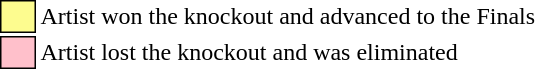<table class="toccolours" style="font-size: 100%">
<tr>
<td style="background:#fdfc8f; border:1px solid black">     </td>
<td>Artist won the knockout and advanced to the Finals</td>
</tr>
<tr>
<td style="background:pink; border:1px solid black">     </td>
<td>Artist lost the knockout and was eliminated</td>
</tr>
</table>
